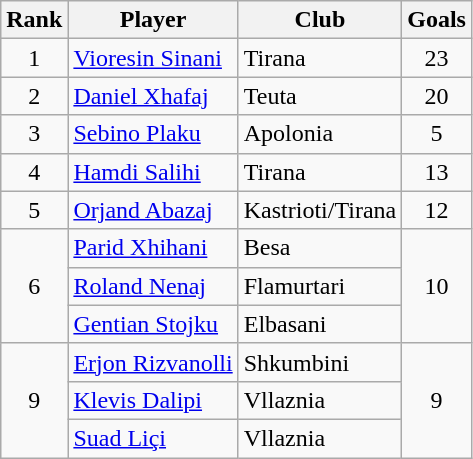<table class="wikitable" style="text-align:center">
<tr>
<th>Rank</th>
<th>Player</th>
<th>Club</th>
<th>Goals</th>
</tr>
<tr>
<td>1</td>
<td align="left"> <a href='#'>Vioresin Sinani</a></td>
<td align="left">Tirana</td>
<td>23</td>
</tr>
<tr>
<td>2</td>
<td align="left"> <a href='#'>Daniel Xhafaj</a></td>
<td align="left">Teuta</td>
<td>20</td>
</tr>
<tr>
<td>3</td>
<td align="left"> <a href='#'>Sebino Plaku</a></td>
<td align="left">Apolonia</td>
<td>5</td>
</tr>
<tr>
<td>4</td>
<td align="left"> <a href='#'>Hamdi Salihi</a></td>
<td align="left">Tirana</td>
<td>13</td>
</tr>
<tr>
<td>5</td>
<td align="left"> <a href='#'>Orjand Abazaj</a></td>
<td align="left">Kastrioti/Tirana</td>
<td>12</td>
</tr>
<tr>
<td rowspan="3">6</td>
<td align="left"> <a href='#'>Parid Xhihani</a></td>
<td align="left">Besa</td>
<td rowspan="3">10</td>
</tr>
<tr>
<td align="left"> <a href='#'>Roland Nenaj</a></td>
<td align="left">Flamurtari</td>
</tr>
<tr>
<td align="left"> <a href='#'>Gentian Stojku</a></td>
<td align="left">Elbasani</td>
</tr>
<tr>
<td rowspan="3">9</td>
<td align="left"> <a href='#'>Erjon Rizvanolli</a></td>
<td align="left">Shkumbini</td>
<td rowspan="3">9</td>
</tr>
<tr>
<td align="left"> <a href='#'>Klevis Dalipi</a></td>
<td align="left">Vllaznia</td>
</tr>
<tr>
<td align="left"> <a href='#'>Suad Liçi</a></td>
<td align="left">Vllaznia</td>
</tr>
</table>
